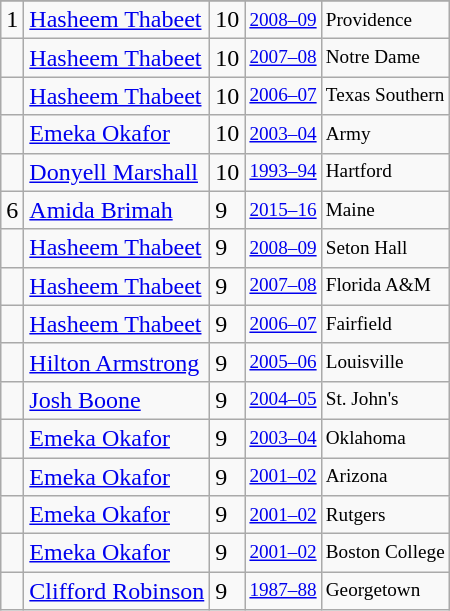<table class="wikitable">
<tr>
</tr>
<tr>
<td>1</td>
<td><a href='#'>Hasheem Thabeet</a></td>
<td>10</td>
<td style="font-size:80%;"><a href='#'>2008–09</a></td>
<td style="font-size:80%;">Providence</td>
</tr>
<tr>
<td></td>
<td><a href='#'>Hasheem Thabeet</a></td>
<td>10</td>
<td style="font-size:80%;"><a href='#'>2007–08</a></td>
<td style="font-size:80%;">Notre Dame</td>
</tr>
<tr>
<td></td>
<td><a href='#'>Hasheem Thabeet</a></td>
<td>10</td>
<td style="font-size:80%;"><a href='#'>2006–07</a></td>
<td style="font-size:80%;">Texas Southern</td>
</tr>
<tr>
<td></td>
<td><a href='#'>Emeka Okafor</a></td>
<td>10</td>
<td style="font-size:80%;"><a href='#'>2003–04</a></td>
<td style="font-size:80%;">Army</td>
</tr>
<tr>
<td></td>
<td><a href='#'>Donyell Marshall</a></td>
<td>10</td>
<td style="font-size:80%;"><a href='#'>1993–94</a></td>
<td style="font-size:80%;">Hartford</td>
</tr>
<tr>
<td>6</td>
<td><a href='#'>Amida Brimah</a></td>
<td>9</td>
<td style="font-size:80%;"><a href='#'>2015–16</a></td>
<td style="font-size:80%;">Maine</td>
</tr>
<tr>
<td></td>
<td><a href='#'>Hasheem Thabeet</a></td>
<td>9</td>
<td style="font-size:80%;"><a href='#'>2008–09</a></td>
<td style="font-size:80%;">Seton Hall</td>
</tr>
<tr>
<td></td>
<td><a href='#'>Hasheem Thabeet</a></td>
<td>9</td>
<td style="font-size:80%;"><a href='#'>2007–08</a></td>
<td style="font-size:80%;">Florida A&M</td>
</tr>
<tr>
<td></td>
<td><a href='#'>Hasheem Thabeet</a></td>
<td>9</td>
<td style="font-size:80%;"><a href='#'>2006–07</a></td>
<td style="font-size:80%;">Fairfield</td>
</tr>
<tr>
<td></td>
<td><a href='#'>Hilton Armstrong</a></td>
<td>9</td>
<td style="font-size:80%;"><a href='#'>2005–06</a></td>
<td style="font-size:80%;">Louisville</td>
</tr>
<tr>
<td></td>
<td><a href='#'>Josh Boone</a></td>
<td>9</td>
<td style="font-size:80%;"><a href='#'>2004–05</a></td>
<td style="font-size:80%;">St. John's</td>
</tr>
<tr>
<td></td>
<td><a href='#'>Emeka Okafor</a></td>
<td>9</td>
<td style="font-size:80%;"><a href='#'>2003–04</a></td>
<td style="font-size:80%;">Oklahoma</td>
</tr>
<tr>
<td></td>
<td><a href='#'>Emeka Okafor</a></td>
<td>9</td>
<td style="font-size:80%;"><a href='#'>2001–02</a></td>
<td style="font-size:80%;">Arizona</td>
</tr>
<tr>
<td></td>
<td><a href='#'>Emeka Okafor</a></td>
<td>9</td>
<td style="font-size:80%;"><a href='#'>2001–02</a></td>
<td style="font-size:80%;">Rutgers</td>
</tr>
<tr>
<td></td>
<td><a href='#'>Emeka Okafor</a></td>
<td>9</td>
<td style="font-size:80%;"><a href='#'>2001–02</a></td>
<td style="font-size:80%;">Boston College</td>
</tr>
<tr>
<td></td>
<td><a href='#'>Clifford Robinson</a></td>
<td>9</td>
<td style="font-size:80%;"><a href='#'>1987–88</a></td>
<td style="font-size:80%;">Georgetown</td>
</tr>
</table>
